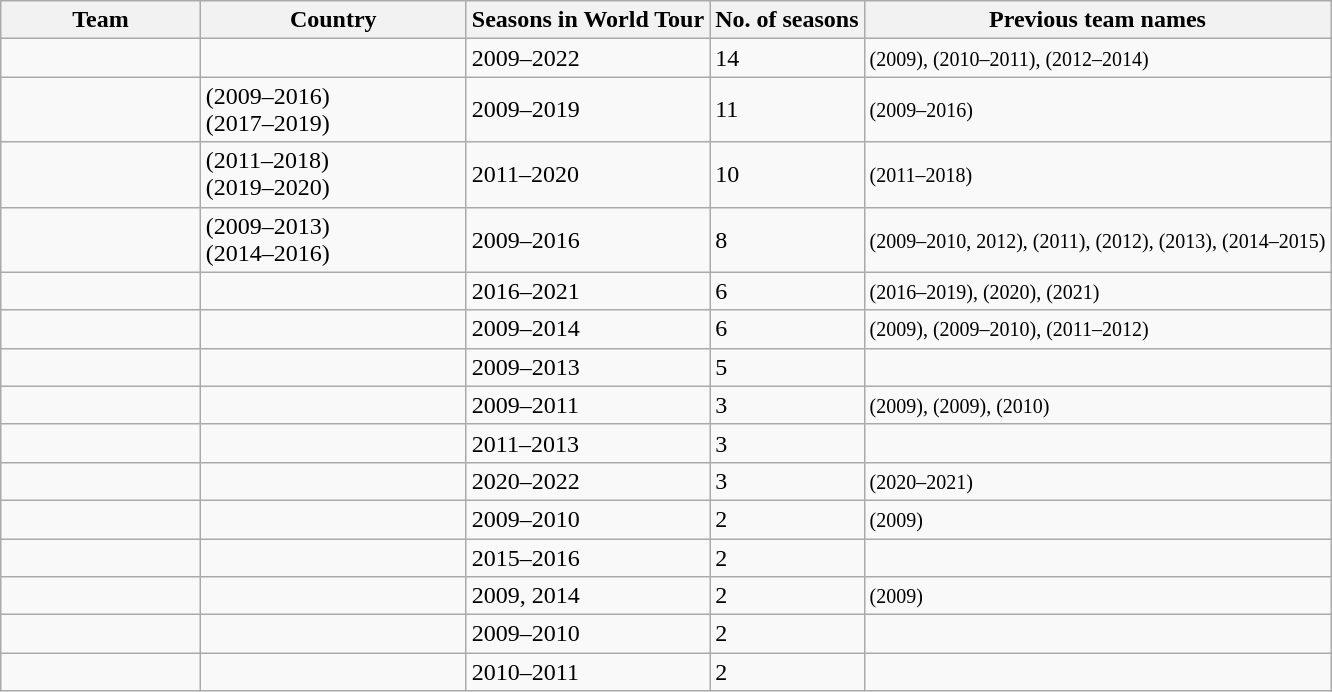<table class=wikitable>
<tr>
<th width=15%>Team</th>
<th width=20%>Country</th>
<th>Seasons in World Tour</th>
<th>No. of seasons</th>
<th>Previous team names</th>
</tr>
<tr>
<td></td>
<td></td>
<td>2009–2022</td>
<td>14</td>
<td><small> (2009),  (2010–2011),  (2012–2014)</small></td>
</tr>
<tr>
<td><em></em></td>
<td> (2009–2016)<br> (2017–2019)</td>
<td>2009–2019</td>
<td>11</td>
<td><small> (2009–2016)</small></td>
</tr>
<tr>
<td><em></em></td>
<td> (2011–2018)<br> (2019–2020)<br></td>
<td>2011–2020</td>
<td>10</td>
<td><small> (2011–2018)</small></td>
</tr>
<tr>
<td><em></em></td>
<td> (2009–2013)<br> (2014–2016)</td>
<td>2009–2016</td>
<td>8</td>
<td><small> (2009–2010, 2012),  (2011),   (2012),  (2013),  (2014–2015)</small></td>
</tr>
<tr>
<td><em></em></td>
<td></td>
<td>2016–2021</td>
<td>6</td>
<td><small> (2016–2019),  (2020),  (2021)</small></td>
</tr>
<tr>
<td><em></em></td>
<td></td>
<td>2009–2014</td>
<td>6</td>
<td><small> (2009),  (2009–2010),  (2011–2012)</small></td>
</tr>
<tr>
<td><em></em></td>
<td></td>
<td>2009–2013</td>
<td>5</td>
<td></td>
</tr>
<tr>
<td><em></em></td>
<td></td>
<td>2009–2011</td>
<td>3</td>
<td><small> (2009),  (2009),  (2010)</small></td>
</tr>
<tr>
<td><em></em></td>
<td></td>
<td>2011–2013</td>
<td>3</td>
<td></td>
</tr>
<tr>
<td></td>
<td></td>
<td>2020–2022</td>
<td>3</td>
<td><small> (2020–2021)</small></td>
</tr>
<tr>
<td><em></em></td>
<td></td>
<td>2009–2010</td>
<td>2</td>
<td><small> (2009)</small></td>
</tr>
<tr>
<td><em></em></td>
<td></td>
<td>2015–2016</td>
<td>2</td>
<td></td>
</tr>
<tr>
<td></td>
<td></td>
<td>2009, 2014</td>
<td>2</td>
<td><small> (2009)</small></td>
</tr>
<tr>
<td><em></em></td>
<td></td>
<td>2009–2010</td>
<td>2</td>
<td></td>
</tr>
<tr>
<td><em></em></td>
<td></td>
<td>2010–2011</td>
<td>2</td>
<td></td>
</tr>
</table>
